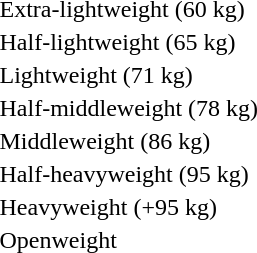<table>
<tr>
<td rowspan=2>Extra-lightweight (60 kg)<br></td>
<td rowspan=2></td>
<td rowspan=2></td>
<td></td>
</tr>
<tr>
<td></td>
</tr>
<tr>
<td rowspan=2>Half-lightweight (65 kg)<br></td>
<td rowspan=2></td>
<td rowspan=2></td>
<td></td>
</tr>
<tr>
<td></td>
</tr>
<tr>
<td rowspan=2>Lightweight (71 kg)<br></td>
<td rowspan=2></td>
<td rowspan=2></td>
<td></td>
</tr>
<tr>
<td></td>
</tr>
<tr>
<td rowspan=2>Half-middleweight (78 kg)<br></td>
<td rowspan=2></td>
<td rowspan=2></td>
<td></td>
</tr>
<tr>
<td></td>
</tr>
<tr>
<td rowspan=2>Middleweight (86 kg)<br></td>
<td rowspan=2></td>
<td rowspan=2></td>
<td></td>
</tr>
<tr>
<td></td>
</tr>
<tr>
<td rowspan=2>Half-heavyweight (95 kg)<br></td>
<td rowspan=2></td>
<td rowspan=2></td>
<td></td>
</tr>
<tr>
<td></td>
</tr>
<tr>
<td rowspan=2>Heavyweight (+95 kg)<br></td>
<td rowspan=2></td>
<td rowspan=2></td>
<td></td>
</tr>
<tr>
<td></td>
</tr>
<tr>
<td rowspan=2>Openweight<br></td>
<td rowspan=2></td>
<td rowspan=2></td>
<td></td>
</tr>
<tr>
<td></td>
</tr>
</table>
